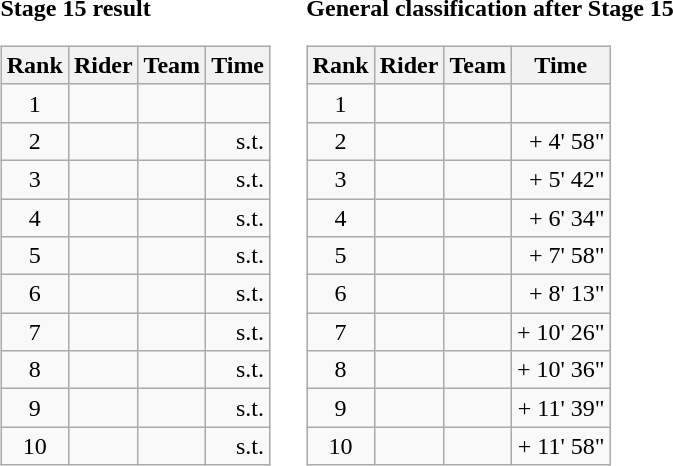<table>
<tr>
<td><strong>Stage 15 result</strong><br><table class="wikitable">
<tr>
<th scope="col">Rank</th>
<th scope="col">Rider</th>
<th scope="col">Team</th>
<th scope="col">Time</th>
</tr>
<tr>
<td style="text-align:center;">1</td>
<td></td>
<td></td>
<td style="text-align:right;"></td>
</tr>
<tr>
<td style="text-align:center;">2</td>
<td></td>
<td></td>
<td style="text-align:right;">s.t.</td>
</tr>
<tr>
<td style="text-align:center;">3</td>
<td></td>
<td></td>
<td style="text-align:right;">s.t.</td>
</tr>
<tr>
<td style="text-align:center;">4</td>
<td></td>
<td></td>
<td style="text-align:right;">s.t.</td>
</tr>
<tr>
<td style="text-align:center;">5</td>
<td></td>
<td></td>
<td style="text-align:right;">s.t.</td>
</tr>
<tr>
<td style="text-align:center;">6</td>
<td></td>
<td></td>
<td style="text-align:right;">s.t.</td>
</tr>
<tr>
<td style="text-align:center;">7</td>
<td></td>
<td></td>
<td style="text-align:right;">s.t.</td>
</tr>
<tr>
<td style="text-align:center;">8</td>
<td></td>
<td></td>
<td style="text-align:right;">s.t.</td>
</tr>
<tr>
<td style="text-align:center;">9</td>
<td></td>
<td></td>
<td style="text-align:right;">s.t.</td>
</tr>
<tr>
<td style="text-align:center;">10</td>
<td></td>
<td></td>
<td style="text-align:right;">s.t.</td>
</tr>
</table>
</td>
<td></td>
<td><strong>General classification after Stage 15</strong><br><table class="wikitable">
<tr>
<th scope="col">Rank</th>
<th scope="col">Rider</th>
<th scope="col">Team</th>
<th scope="col">Time</th>
</tr>
<tr>
<td style="text-align:center;">1</td>
<td></td>
<td></td>
<td style="text-align:right;"></td>
</tr>
<tr>
<td style="text-align:center;">2</td>
<td></td>
<td></td>
<td style="text-align:right;">+ 4' 58"</td>
</tr>
<tr>
<td style="text-align:center;">3</td>
<td></td>
<td></td>
<td style="text-align:right;">+ 5' 42"</td>
</tr>
<tr>
<td style="text-align:center;">4</td>
<td></td>
<td></td>
<td style="text-align:right;">+ 6' 34"</td>
</tr>
<tr>
<td style="text-align:center;">5</td>
<td></td>
<td></td>
<td style="text-align:right;">+ 7' 58"</td>
</tr>
<tr>
<td style="text-align:center;">6</td>
<td></td>
<td></td>
<td style="text-align:right;">+ 8' 13"</td>
</tr>
<tr>
<td style="text-align:center;">7</td>
<td></td>
<td></td>
<td style="text-align:right;">+ 10' 26"</td>
</tr>
<tr>
<td style="text-align:center;">8</td>
<td></td>
<td></td>
<td style="text-align:right;">+ 10' 36"</td>
</tr>
<tr>
<td style="text-align:center;">9</td>
<td></td>
<td></td>
<td style="text-align:right;">+ 11' 39"</td>
</tr>
<tr>
<td style="text-align:center;">10</td>
<td></td>
<td></td>
<td style="text-align:right;">+ 11' 58"</td>
</tr>
</table>
</td>
</tr>
</table>
